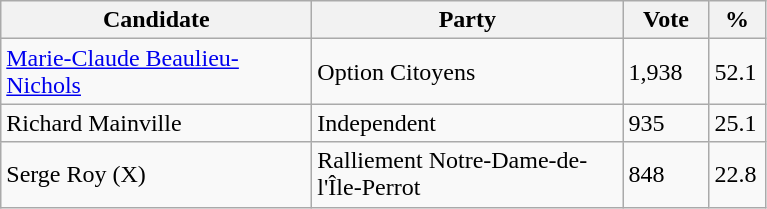<table class="wikitable">
<tr>
<th bgcolor="#DDDDFF" width="200px">Candidate</th>
<th bgcolor="#DDDDFF" width="200px">Party</th>
<th bgcolor="#DDDDFF" width="50px">Vote</th>
<th bgcolor="#DDDDFF" width="30px">%</th>
</tr>
<tr>
<td><a href='#'>Marie-Claude Beaulieu-Nichols</a></td>
<td>Option Citoyens</td>
<td>1,938</td>
<td>52.1</td>
</tr>
<tr>
<td>Richard Mainville</td>
<td>Independent</td>
<td>935</td>
<td>25.1</td>
</tr>
<tr>
<td>Serge Roy (X)</td>
<td>Ralliement Notre-Dame-de-l'Île-Perrot</td>
<td>848</td>
<td>22.8</td>
</tr>
</table>
